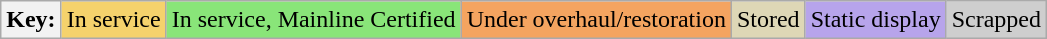<table class="wikitable">
<tr>
<th>Key:</th>
<td bgcolor=#F5D26C>In service</td>
<td bgcolor=#89E579>In service, Mainline Certified</td>
<td bgcolor=#f4a460>Under overhaul/restoration</td>
<td bgcolor=#DED7B6>Stored</td>
<td bgcolor=#B7A4EB>Static display</td>
<td bgcolor=#cecece>Scrapped</td>
</tr>
</table>
